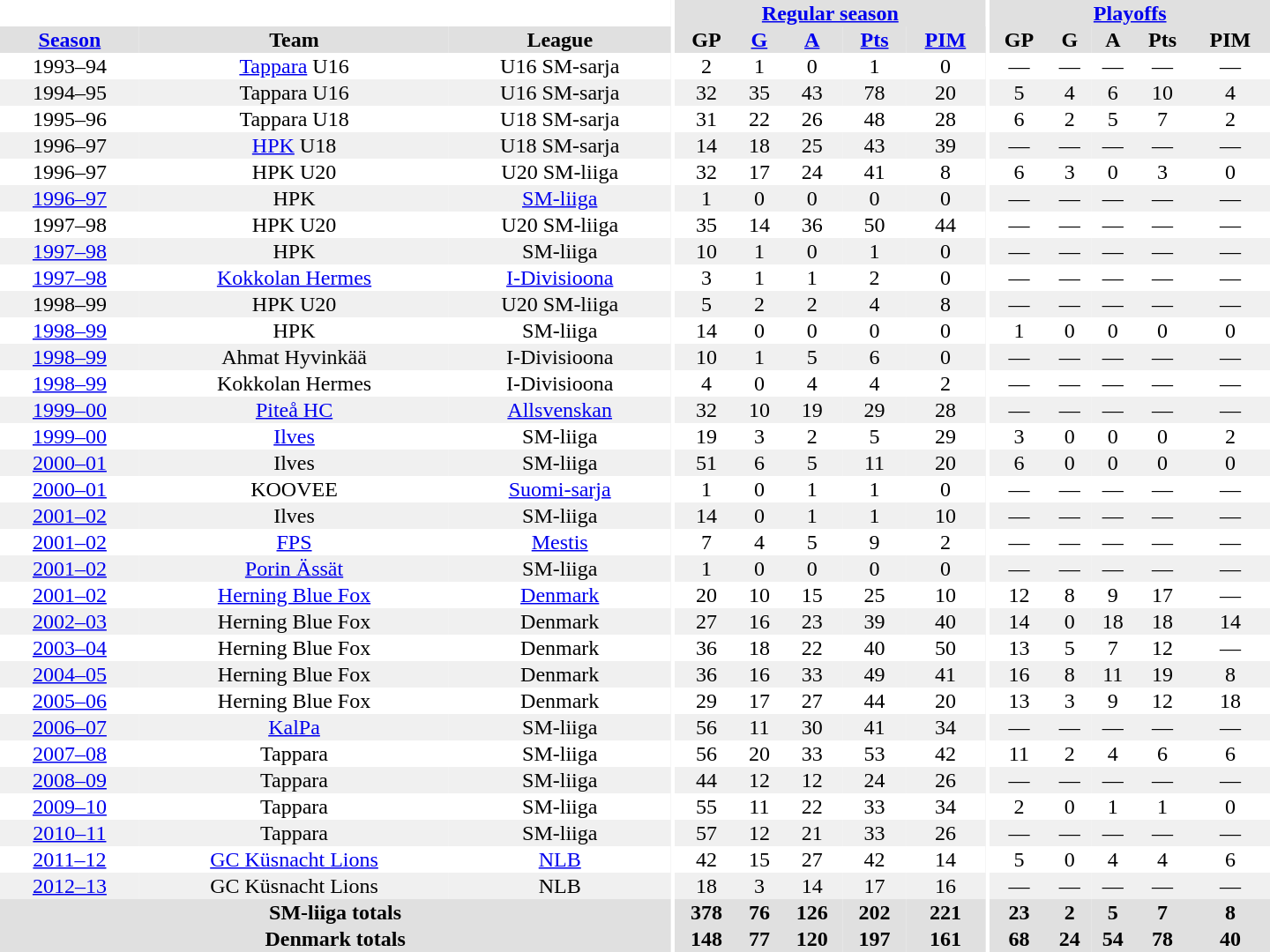<table border="0" cellpadding="1" cellspacing="0" style="text-align:center; width:60em">
<tr bgcolor="#e0e0e0">
<th colspan="3" bgcolor="#ffffff"></th>
<th rowspan="99" bgcolor="#ffffff"></th>
<th colspan="5"><a href='#'>Regular season</a></th>
<th rowspan="99" bgcolor="#ffffff"></th>
<th colspan="5"><a href='#'>Playoffs</a></th>
</tr>
<tr bgcolor="#e0e0e0">
<th><a href='#'>Season</a></th>
<th>Team</th>
<th>League</th>
<th>GP</th>
<th><a href='#'>G</a></th>
<th><a href='#'>A</a></th>
<th><a href='#'>Pts</a></th>
<th><a href='#'>PIM</a></th>
<th>GP</th>
<th>G</th>
<th>A</th>
<th>Pts</th>
<th>PIM</th>
</tr>
<tr>
<td>1993–94</td>
<td><a href='#'>Tappara</a> U16</td>
<td>U16 SM-sarja</td>
<td>2</td>
<td>1</td>
<td>0</td>
<td>1</td>
<td>0</td>
<td>—</td>
<td>—</td>
<td>—</td>
<td>—</td>
<td>—</td>
</tr>
<tr bgcolor="#f0f0f0">
<td>1994–95</td>
<td>Tappara U16</td>
<td>U16 SM-sarja</td>
<td>32</td>
<td>35</td>
<td>43</td>
<td>78</td>
<td>20</td>
<td>5</td>
<td>4</td>
<td>6</td>
<td>10</td>
<td>4</td>
</tr>
<tr>
<td>1995–96</td>
<td>Tappara U18</td>
<td>U18 SM-sarja</td>
<td>31</td>
<td>22</td>
<td>26</td>
<td>48</td>
<td>28</td>
<td>6</td>
<td>2</td>
<td>5</td>
<td>7</td>
<td>2</td>
</tr>
<tr bgcolor="#f0f0f0">
<td>1996–97</td>
<td><a href='#'>HPK</a> U18</td>
<td>U18 SM-sarja</td>
<td>14</td>
<td>18</td>
<td>25</td>
<td>43</td>
<td>39</td>
<td>—</td>
<td>—</td>
<td>—</td>
<td>—</td>
<td>—</td>
</tr>
<tr>
<td>1996–97</td>
<td>HPK U20</td>
<td>U20 SM-liiga</td>
<td>32</td>
<td>17</td>
<td>24</td>
<td>41</td>
<td>8</td>
<td>6</td>
<td>3</td>
<td>0</td>
<td>3</td>
<td>0</td>
</tr>
<tr bgcolor="#f0f0f0">
<td><a href='#'>1996–97</a></td>
<td>HPK</td>
<td><a href='#'>SM-liiga</a></td>
<td>1</td>
<td>0</td>
<td>0</td>
<td>0</td>
<td>0</td>
<td>—</td>
<td>—</td>
<td>—</td>
<td>—</td>
<td>—</td>
</tr>
<tr>
<td>1997–98</td>
<td>HPK U20</td>
<td>U20 SM-liiga</td>
<td>35</td>
<td>14</td>
<td>36</td>
<td>50</td>
<td>44</td>
<td>—</td>
<td>—</td>
<td>—</td>
<td>—</td>
<td>—</td>
</tr>
<tr bgcolor="#f0f0f0">
<td><a href='#'>1997–98</a></td>
<td>HPK</td>
<td>SM-liiga</td>
<td>10</td>
<td>1</td>
<td>0</td>
<td>1</td>
<td>0</td>
<td>—</td>
<td>—</td>
<td>—</td>
<td>—</td>
<td>—</td>
</tr>
<tr>
<td><a href='#'>1997–98</a></td>
<td><a href='#'>Kokkolan Hermes</a></td>
<td><a href='#'>I-Divisioona</a></td>
<td>3</td>
<td>1</td>
<td>1</td>
<td>2</td>
<td>0</td>
<td>—</td>
<td>—</td>
<td>—</td>
<td>—</td>
<td>—</td>
</tr>
<tr bgcolor="#f0f0f0">
<td>1998–99</td>
<td>HPK U20</td>
<td>U20 SM-liiga</td>
<td>5</td>
<td>2</td>
<td>2</td>
<td>4</td>
<td>8</td>
<td>—</td>
<td>—</td>
<td>—</td>
<td>—</td>
<td>—</td>
</tr>
<tr>
<td><a href='#'>1998–99</a></td>
<td>HPK</td>
<td>SM-liiga</td>
<td>14</td>
<td>0</td>
<td>0</td>
<td>0</td>
<td>0</td>
<td>1</td>
<td>0</td>
<td>0</td>
<td>0</td>
<td>0</td>
</tr>
<tr bgcolor="#f0f0f0">
<td><a href='#'>1998–99</a></td>
<td>Ahmat Hyvinkää</td>
<td>I-Divisioona</td>
<td>10</td>
<td>1</td>
<td>5</td>
<td>6</td>
<td>0</td>
<td>—</td>
<td>—</td>
<td>—</td>
<td>—</td>
<td>—</td>
</tr>
<tr>
<td><a href='#'>1998–99</a></td>
<td>Kokkolan Hermes</td>
<td>I-Divisioona</td>
<td>4</td>
<td>0</td>
<td>4</td>
<td>4</td>
<td>2</td>
<td>—</td>
<td>—</td>
<td>—</td>
<td>—</td>
<td>—</td>
</tr>
<tr bgcolor="#f0f0f0">
<td><a href='#'>1999–00</a></td>
<td><a href='#'>Piteå HC</a></td>
<td><a href='#'>Allsvenskan</a></td>
<td>32</td>
<td>10</td>
<td>19</td>
<td>29</td>
<td>28</td>
<td>—</td>
<td>—</td>
<td>—</td>
<td>—</td>
<td>—</td>
</tr>
<tr>
<td><a href='#'>1999–00</a></td>
<td><a href='#'>Ilves</a></td>
<td>SM-liiga</td>
<td>19</td>
<td>3</td>
<td>2</td>
<td>5</td>
<td>29</td>
<td>3</td>
<td>0</td>
<td>0</td>
<td>0</td>
<td>2</td>
</tr>
<tr bgcolor="#f0f0f0">
<td><a href='#'>2000–01</a></td>
<td>Ilves</td>
<td>SM-liiga</td>
<td>51</td>
<td>6</td>
<td>5</td>
<td>11</td>
<td>20</td>
<td>6</td>
<td>0</td>
<td>0</td>
<td>0</td>
<td>0</td>
</tr>
<tr>
<td><a href='#'>2000–01</a></td>
<td>KOOVEE</td>
<td><a href='#'>Suomi-sarja</a></td>
<td>1</td>
<td>0</td>
<td>1</td>
<td>1</td>
<td>0</td>
<td>—</td>
<td>—</td>
<td>—</td>
<td>—</td>
<td>—</td>
</tr>
<tr bgcolor="#f0f0f0">
<td><a href='#'>2001–02</a></td>
<td>Ilves</td>
<td>SM-liiga</td>
<td>14</td>
<td>0</td>
<td>1</td>
<td>1</td>
<td>10</td>
<td>—</td>
<td>—</td>
<td>—</td>
<td>—</td>
<td>—</td>
</tr>
<tr>
<td><a href='#'>2001–02</a></td>
<td><a href='#'>FPS</a></td>
<td><a href='#'>Mestis</a></td>
<td>7</td>
<td>4</td>
<td>5</td>
<td>9</td>
<td>2</td>
<td>—</td>
<td>—</td>
<td>—</td>
<td>—</td>
<td>—</td>
</tr>
<tr bgcolor="#f0f0f0">
<td><a href='#'>2001–02</a></td>
<td><a href='#'>Porin Ässät</a></td>
<td>SM-liiga</td>
<td>1</td>
<td>0</td>
<td>0</td>
<td>0</td>
<td>0</td>
<td>—</td>
<td>—</td>
<td>—</td>
<td>—</td>
<td>—</td>
</tr>
<tr>
<td><a href='#'>2001–02</a></td>
<td><a href='#'>Herning Blue Fox</a></td>
<td><a href='#'>Denmark</a></td>
<td>20</td>
<td>10</td>
<td>15</td>
<td>25</td>
<td>10</td>
<td>12</td>
<td>8</td>
<td>9</td>
<td>17</td>
<td>—</td>
</tr>
<tr bgcolor="#f0f0f0">
<td><a href='#'>2002–03</a></td>
<td>Herning Blue Fox</td>
<td>Denmark</td>
<td>27</td>
<td>16</td>
<td>23</td>
<td>39</td>
<td>40</td>
<td>14</td>
<td>0</td>
<td>18</td>
<td>18</td>
<td>14</td>
</tr>
<tr>
<td><a href='#'>2003–04</a></td>
<td>Herning Blue Fox</td>
<td>Denmark</td>
<td>36</td>
<td>18</td>
<td>22</td>
<td>40</td>
<td>50</td>
<td>13</td>
<td>5</td>
<td>7</td>
<td>12</td>
<td>—</td>
</tr>
<tr bgcolor="#f0f0f0">
<td><a href='#'>2004–05</a></td>
<td>Herning Blue Fox</td>
<td>Denmark</td>
<td>36</td>
<td>16</td>
<td>33</td>
<td>49</td>
<td>41</td>
<td>16</td>
<td>8</td>
<td>11</td>
<td>19</td>
<td>8</td>
</tr>
<tr>
<td><a href='#'>2005–06</a></td>
<td>Herning Blue Fox</td>
<td>Denmark</td>
<td>29</td>
<td>17</td>
<td>27</td>
<td>44</td>
<td>20</td>
<td>13</td>
<td>3</td>
<td>9</td>
<td>12</td>
<td>18</td>
</tr>
<tr bgcolor="#f0f0f0">
<td><a href='#'>2006–07</a></td>
<td><a href='#'>KalPa</a></td>
<td>SM-liiga</td>
<td>56</td>
<td>11</td>
<td>30</td>
<td>41</td>
<td>34</td>
<td>—</td>
<td>—</td>
<td>—</td>
<td>—</td>
<td>—</td>
</tr>
<tr>
<td><a href='#'>2007–08</a></td>
<td>Tappara</td>
<td>SM-liiga</td>
<td>56</td>
<td>20</td>
<td>33</td>
<td>53</td>
<td>42</td>
<td>11</td>
<td>2</td>
<td>4</td>
<td>6</td>
<td>6</td>
</tr>
<tr bgcolor="#f0f0f0">
<td><a href='#'>2008–09</a></td>
<td>Tappara</td>
<td>SM-liiga</td>
<td>44</td>
<td>12</td>
<td>12</td>
<td>24</td>
<td>26</td>
<td>—</td>
<td>—</td>
<td>—</td>
<td>—</td>
<td>—</td>
</tr>
<tr>
<td><a href='#'>2009–10</a></td>
<td>Tappara</td>
<td>SM-liiga</td>
<td>55</td>
<td>11</td>
<td>22</td>
<td>33</td>
<td>34</td>
<td>2</td>
<td>0</td>
<td>1</td>
<td>1</td>
<td>0</td>
</tr>
<tr bgcolor="#f0f0f0">
<td><a href='#'>2010–11</a></td>
<td>Tappara</td>
<td>SM-liiga</td>
<td>57</td>
<td>12</td>
<td>21</td>
<td>33</td>
<td>26</td>
<td>—</td>
<td>—</td>
<td>—</td>
<td>—</td>
<td>—</td>
</tr>
<tr>
<td><a href='#'>2011–12</a></td>
<td><a href='#'>GC Küsnacht Lions</a></td>
<td><a href='#'>NLB</a></td>
<td>42</td>
<td>15</td>
<td>27</td>
<td>42</td>
<td>14</td>
<td>5</td>
<td>0</td>
<td>4</td>
<td>4</td>
<td>6</td>
</tr>
<tr bgcolor="#f0f0f0">
<td><a href='#'>2012–13</a></td>
<td>GC Küsnacht Lions</td>
<td>NLB</td>
<td>18</td>
<td>3</td>
<td>14</td>
<td>17</td>
<td>16</td>
<td>—</td>
<td>—</td>
<td>—</td>
<td>—</td>
<td>—</td>
</tr>
<tr>
</tr>
<tr ALIGN="center" bgcolor="#e0e0e0">
<th colspan="3">SM-liiga totals</th>
<th ALIGN="center">378</th>
<th ALIGN="center">76</th>
<th ALIGN="center">126</th>
<th ALIGN="center">202</th>
<th ALIGN="center">221</th>
<th ALIGN="center">23</th>
<th ALIGN="center">2</th>
<th ALIGN="center">5</th>
<th ALIGN="center">7</th>
<th ALIGN="center">8</th>
</tr>
<tr>
</tr>
<tr ALIGN="center" bgcolor="#e0e0e0">
<th colspan="3">Denmark totals</th>
<th ALIGN="center">148</th>
<th ALIGN="center">77</th>
<th ALIGN="center">120</th>
<th ALIGN="center">197</th>
<th ALIGN="center">161</th>
<th ALIGN="center">68</th>
<th ALIGN="center">24</th>
<th ALIGN="center">54</th>
<th ALIGN="center">78</th>
<th ALIGN="center">40</th>
</tr>
</table>
